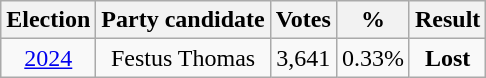<table class=wikitable style=text-align:center>
<tr>
<th>Election</th>
<th>Party candidate</th>
<th>Votes</th>
<th>%</th>
<th>Result</th>
</tr>
<tr>
<td><a href='#'>2024</a></td>
<td>Festus Thomas</td>
<td>3,641</td>
<td>0.33%</td>
<td><strong>Lost</strong> </td>
</tr>
</table>
